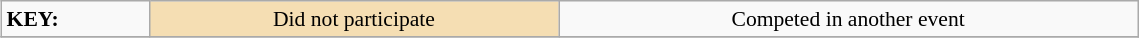<table class="wikitable" style="margin:0.5em; font-size:90%;position:relative;" width=60%>
<tr>
<td><strong>KEY:</strong></td>
<td bgcolor="wheat" align=center>Did not participate</td>
<td align=center>Competed in another event</td>
</tr>
<tr>
</tr>
</table>
